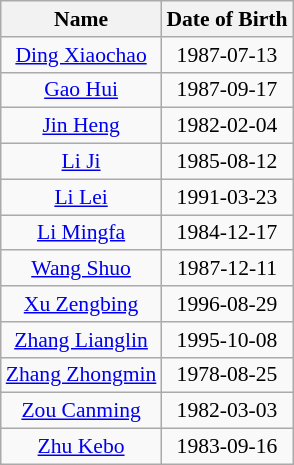<table class=wikitable style="text-align: center; font-size:90%">
<tr>
<th>Name</th>
<th>Date of Birth</th>
</tr>
<tr>
<td><a href='#'>Ding Xiaochao</a></td>
<td>1987-07-13</td>
</tr>
<tr>
<td><a href='#'>Gao Hui</a></td>
<td>1987-09-17</td>
</tr>
<tr>
<td><a href='#'>Jin Heng</a></td>
<td>1982-02-04</td>
</tr>
<tr>
<td><a href='#'>Li Ji</a></td>
<td>1985-08-12</td>
</tr>
<tr>
<td><a href='#'>Li Lei</a></td>
<td>1991-03-23</td>
</tr>
<tr>
<td><a href='#'>Li Mingfa</a></td>
<td>1984-12-17</td>
</tr>
<tr>
<td><a href='#'>Wang Shuo</a></td>
<td>1987-12-11</td>
</tr>
<tr>
<td><a href='#'>Xu Zengbing</a></td>
<td>1996-08-29</td>
</tr>
<tr>
<td><a href='#'>Zhang Lianglin</a></td>
<td>1995-10-08</td>
</tr>
<tr>
<td><a href='#'>Zhang Zhongmin</a></td>
<td>1978-08-25</td>
</tr>
<tr>
<td><a href='#'>Zou Canming</a></td>
<td>1982-03-03</td>
</tr>
<tr>
<td><a href='#'>Zhu Kebo</a></td>
<td>1983-09-16</td>
</tr>
</table>
